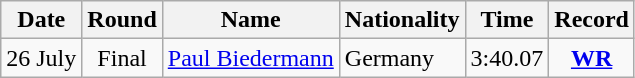<table class="wikitable" style="text-align:center">
<tr>
<th>Date</th>
<th>Round</th>
<th>Name</th>
<th>Nationality</th>
<th>Time</th>
<th>Record</th>
</tr>
<tr>
<td>26 July</td>
<td>Final</td>
<td align="left"><a href='#'>Paul Biedermann</a></td>
<td align="left"> Germany</td>
<td>3:40.07</td>
<td><strong><a href='#'>WR</a></strong></td>
</tr>
</table>
